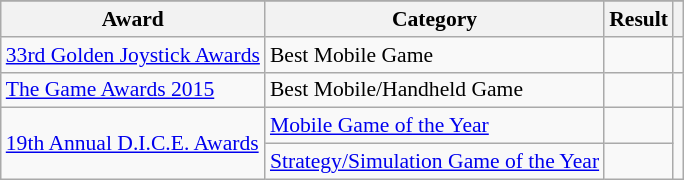<table class="wikitable" style="font-size:90%;">
<tr>
</tr>
<tr>
<th>Award</th>
<th>Category</th>
<th>Result</th>
<th></th>
</tr>
<tr>
<td><a href='#'>33rd Golden Joystick Awards</a></td>
<td>Best Mobile Game</td>
<td></td>
<td></td>
</tr>
<tr>
<td><a href='#'>The Game Awards 2015</a></td>
<td>Best Mobile/Handheld Game</td>
<td></td>
<td></td>
</tr>
<tr>
<td rowspan="2"><a href='#'>19th Annual D.I.C.E. Awards</a></td>
<td><a href='#'>Mobile Game of the Year</a></td>
<td></td>
<td rowspan="2"></td>
</tr>
<tr>
<td><a href='#'>Strategy/Simulation Game of the Year</a></td>
<td></td>
</tr>
</table>
